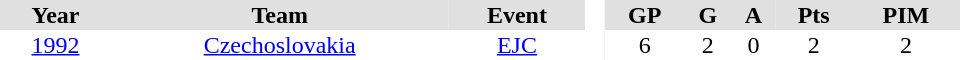<table border="0" cellpadding="1" cellspacing="0" style="text-align:center; width:40em">
<tr ALIGN="center" bgcolor="#e0e0e0">
<th>Year</th>
<th>Team</th>
<th>Event</th>
<th rowspan="99" bgcolor="#ffffff"> </th>
<th>GP</th>
<th>G</th>
<th>A</th>
<th>Pts</th>
<th>PIM</th>
</tr>
<tr>
<td><a href='#'>1992</a></td>
<td><a href='#'>Czechoslovakia</a></td>
<td><a href='#'>EJC</a></td>
<td>6</td>
<td>2</td>
<td>0</td>
<td>2</td>
<td>2</td>
</tr>
</table>
